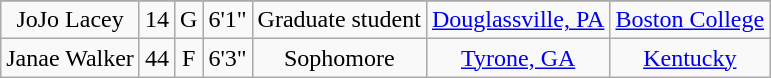<table class="wikitable sortable" style="text-align: center">
<tr align=center>
</tr>
<tr>
<td>JoJo Lacey</td>
<td>14</td>
<td>G</td>
<td>6'1"</td>
<td>Graduate student</td>
<td><a href='#'>Douglassville, PA</a></td>
<td><a href='#'>Boston College</a></td>
</tr>
<tr>
<td>Janae Walker</td>
<td>44</td>
<td>F</td>
<td>6'3"</td>
<td>Sophomore</td>
<td><a href='#'>Tyrone, GA</a></td>
<td><a href='#'>Kentucky</a></td>
</tr>
</table>
